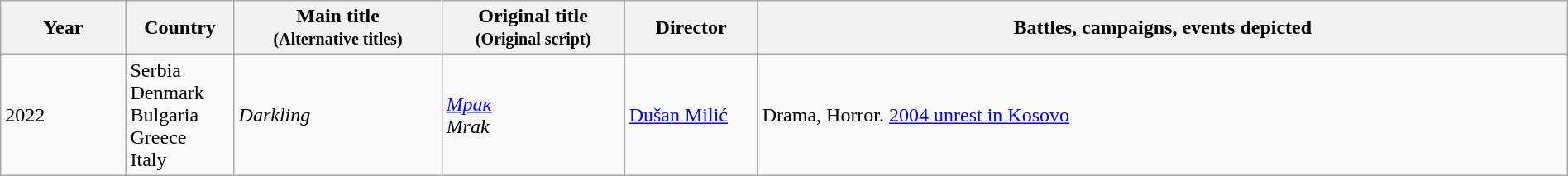<table class="wikitable sortable" style="width:100%;">
<tr>
<th class="unsortable">Year</th>
<th width= 80>Country</th>
<th width=160>Main title<br><small>(Alternative titles)</small></th>
<th width=140>Original title<br><small>(Original script)</small></th>
<th width=100>Director</th>
<th class="unsortable">Battles, campaigns, events depicted</th>
</tr>
<tr>
<td>2022</td>
<td>Serbia<br>Denmark<br>Bulgaria<br>Greece<br>Italy</td>
<td><em>Darkling</em></td>
<td><em><a href='#'>Мрак</a></em><br><em>Mrak</em></td>
<td><a href='#'>Dušan Milić</a></td>
<td>Drama, Horror. <a href='#'>2004 unrest in Kosovo</a></td>
</tr>
</table>
